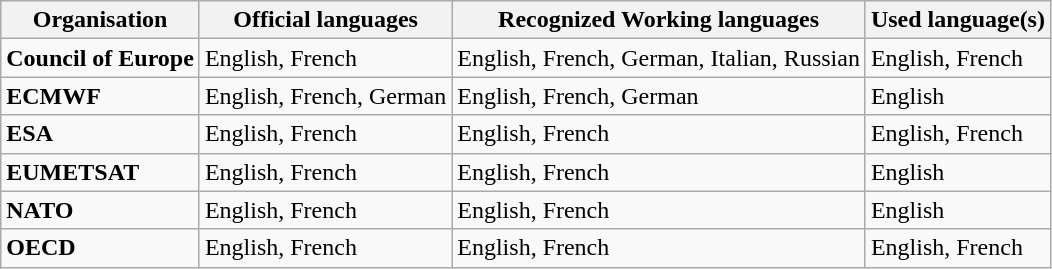<table class="wikitable">
<tr>
<th>Organisation</th>
<th>Official languages</th>
<th>Recognized Working languages</th>
<th>Used language(s)</th>
</tr>
<tr>
<td><strong>Council of Europe</strong></td>
<td>English, French</td>
<td>English, French, German, Italian, Russian</td>
<td>English, French</td>
</tr>
<tr>
<td><strong>ECMWF</strong></td>
<td>English, French, German</td>
<td>English, French, German</td>
<td>English</td>
</tr>
<tr>
<td><strong>ESA</strong></td>
<td>English, French</td>
<td>English, French</td>
<td>English, French</td>
</tr>
<tr>
<td><strong>EUMETSAT</strong></td>
<td>English, French</td>
<td>English, French</td>
<td>English</td>
</tr>
<tr>
<td><strong>NATO</strong></td>
<td>English, French</td>
<td>English, French</td>
<td>English</td>
</tr>
<tr>
<td><strong>OECD</strong></td>
<td>English, French</td>
<td>English, French</td>
<td>English, French</td>
</tr>
</table>
